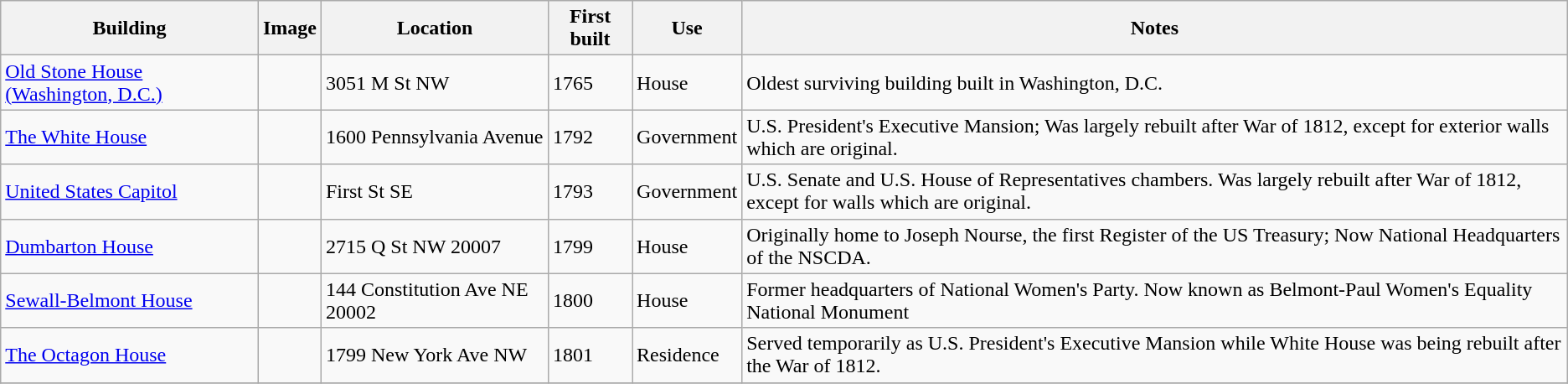<table class="wikitable sortable">
<tr>
<th>Building</th>
<th class="unsortable">Image</th>
<th>Location</th>
<th>First built</th>
<th>Use</th>
<th class="unsortable">Notes</th>
</tr>
<tr>
<td><a href='#'>Old Stone House (Washington, D.C.)</a></td>
<td></td>
<td>3051 M St NW</td>
<td>1765</td>
<td>House</td>
<td>Oldest surviving building built in Washington, D.C.</td>
</tr>
<tr>
<td><a href='#'>The White House</a></td>
<td></td>
<td>1600 Pennsylvania Avenue</td>
<td>1792</td>
<td>Government</td>
<td>U.S. President's Executive Mansion; Was largely rebuilt after War of 1812, except for exterior walls which are original.</td>
</tr>
<tr>
<td><a href='#'>United States Capitol</a></td>
<td></td>
<td>First St SE</td>
<td>1793</td>
<td>Government</td>
<td>U.S. Senate and U.S. House of Representatives chambers. Was largely rebuilt after War of 1812, except for walls which are original.</td>
</tr>
<tr>
<td><a href='#'>Dumbarton House</a></td>
<td></td>
<td>2715 Q St NW 20007</td>
<td>1799</td>
<td>House</td>
<td>Originally home to Joseph Nourse, the first Register of the US Treasury; Now National Headquarters of the NSCDA.</td>
</tr>
<tr>
<td><a href='#'>Sewall-Belmont House</a></td>
<td></td>
<td>144 Constitution Ave NE 20002</td>
<td>1800</td>
<td>House</td>
<td>Former headquarters of National Women's Party. Now known as Belmont-Paul Women's Equality National Monument</td>
</tr>
<tr>
<td><a href='#'>The Octagon House</a></td>
<td></td>
<td>1799 New York Ave NW</td>
<td>1801</td>
<td>Residence</td>
<td>Served temporarily as U.S. President's Executive Mansion while White House was being rebuilt after the War of 1812.</td>
</tr>
<tr>
</tr>
</table>
